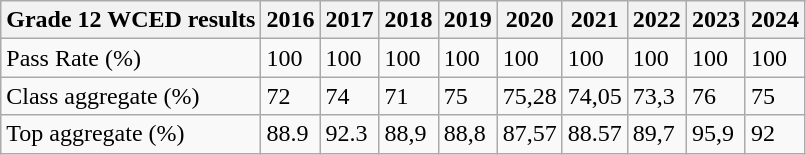<table class="wikitable">
<tr>
<th>Grade 12 WCED results</th>
<th>2016</th>
<th>2017</th>
<th>2018</th>
<th>2019</th>
<th>2020</th>
<th>2021</th>
<th>2022</th>
<th>2023</th>
<th>2024</th>
</tr>
<tr>
<td>Pass Rate (%)</td>
<td>100</td>
<td>100</td>
<td>100</td>
<td>100</td>
<td>100</td>
<td>100</td>
<td>100</td>
<td>100</td>
<td>100</td>
</tr>
<tr>
<td>Class aggregate (%)</td>
<td>72</td>
<td>74</td>
<td>71</td>
<td>75</td>
<td>75,28</td>
<td>74,05</td>
<td>73,3</td>
<td>76</td>
<td>75</td>
</tr>
<tr>
<td>Top aggregate (%)</td>
<td>88.9</td>
<td>92.3</td>
<td>88,9</td>
<td>88,8</td>
<td>87,57</td>
<td>88.57</td>
<td>89,7</td>
<td>95,9</td>
<td>92</td>
</tr>
</table>
